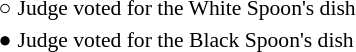<table class="toccolours" style="font-size: 90%; white-space: nowrap">
<tr>
<td>○</td>
<td>Judge voted for the White Spoon's dish</td>
</tr>
<tr>
<td>●</td>
<td>Judge voted for the Black Spoon's dish</td>
</tr>
</table>
